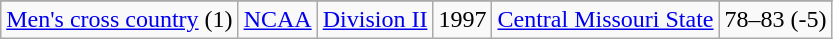<table class="wikitable">
<tr align="center">
</tr>
<tr align="center">
<td rowspan="1"><a href='#'>Men's cross country</a> (1)</td>
<td rowspan="1"><a href='#'>NCAA</a></td>
<td rowspan="1"><a href='#'>Division II</a></td>
<td>1997</td>
<td><a href='#'>Central Missouri State</a></td>
<td>78–83 (-5)</td>
</tr>
</table>
